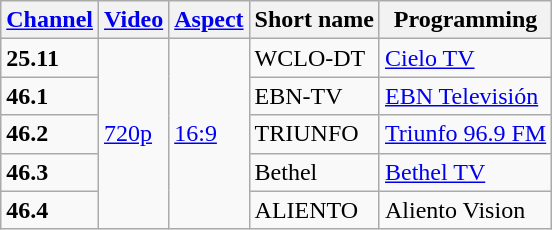<table class="wikitable">
<tr>
<th><a href='#'>Channel</a></th>
<th><a href='#'>Video</a></th>
<th><a href='#'>Aspect</a></th>
<th>Short name</th>
<th>Programming</th>
</tr>
<tr>
<td><strong>25.11</strong></td>
<td rowspan=5><a href='#'>720p</a></td>
<td rowspan=5><a href='#'>16:9</a></td>
<td>WCLO-DT</td>
<td><a href='#'>Cielo TV</a></td>
</tr>
<tr>
<td><strong>46.1</strong></td>
<td>EBN-TV</td>
<td><a href='#'>EBN Televisión</a></td>
</tr>
<tr>
<td><strong>46.2</strong></td>
<td>TRIUNFO</td>
<td><a href='#'>Triunfo 96.9 FM</a></td>
</tr>
<tr>
<td><strong>46.3</strong></td>
<td>Bethel</td>
<td><a href='#'>Bethel TV</a></td>
</tr>
<tr>
<td><strong>46.4</strong></td>
<td>ALIENTO</td>
<td>Aliento Vision</td>
</tr>
</table>
